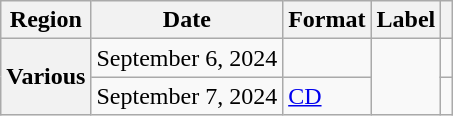<table class="wikitable plainrowheaders">
<tr>
<th scope="col">Region</th>
<th scope="col">Date</th>
<th scope="col">Format</th>
<th scope="col">Label</th>
<th scope="col"></th>
</tr>
<tr>
<th scope="row" rowspan="2">Various</th>
<td>September 6, 2024</td>
<td></td>
<td rowspan="2"></td>
<td style="text-align:center"></td>
</tr>
<tr>
<td>September 7, 2024</td>
<td><a href='#'>CD</a></td>
<td style="text-align:center"></td>
</tr>
</table>
